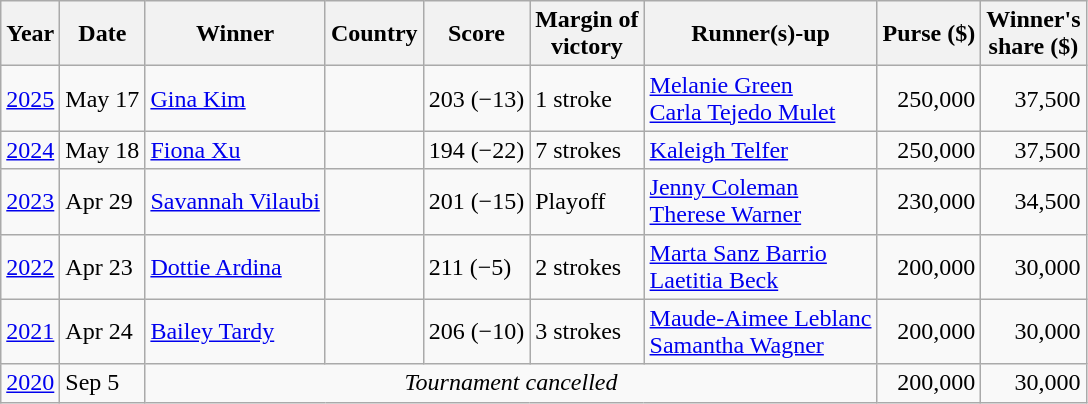<table class="wikitable">
<tr>
<th>Year</th>
<th>Date</th>
<th>Winner</th>
<th>Country</th>
<th>Score</th>
<th>Margin of<br>victory</th>
<th>Runner(s)-up</th>
<th>Purse ($)</th>
<th>Winner's<br>share ($)</th>
</tr>
<tr>
<td><a href='#'>2025</a></td>
<td>May 17</td>
<td><a href='#'>Gina Kim</a></td>
<td></td>
<td>203 (−13)</td>
<td>1 stroke</td>
<td> <a href='#'>Melanie Green</a><br> <a href='#'>Carla Tejedo Mulet</a></td>
<td align=right>250,000</td>
<td align=right>37,500</td>
</tr>
<tr>
<td><a href='#'>2024</a></td>
<td>May 18</td>
<td><a href='#'>Fiona Xu</a></td>
<td></td>
<td>194 (−22)</td>
<td>7 strokes</td>
<td> <a href='#'>Kaleigh Telfer</a></td>
<td align=right>250,000</td>
<td align=right>37,500</td>
</tr>
<tr>
<td><a href='#'>2023</a></td>
<td>Apr 29</td>
<td><a href='#'>Savannah Vilaubi</a></td>
<td></td>
<td>201 (−15)</td>
<td>Playoff</td>
<td> <a href='#'>Jenny Coleman</a><br> <a href='#'>Therese Warner</a></td>
<td align=right>230,000</td>
<td align=right>34,500</td>
</tr>
<tr>
<td><a href='#'>2022</a></td>
<td>Apr 23</td>
<td><a href='#'>Dottie Ardina</a></td>
<td></td>
<td>211 (−5)</td>
<td>2 strokes</td>
<td> <a href='#'>Marta Sanz Barrio</a><br> <a href='#'>Laetitia Beck</a></td>
<td align=right>200,000</td>
<td align=right>30,000</td>
</tr>
<tr>
<td><a href='#'>2021</a></td>
<td>Apr 24</td>
<td><a href='#'>Bailey Tardy</a></td>
<td></td>
<td>206 (−10)</td>
<td>3 strokes</td>
<td> <a href='#'>Maude-Aimee Leblanc</a><br> <a href='#'>Samantha Wagner</a></td>
<td align=right>200,000</td>
<td align=right>30,000</td>
</tr>
<tr>
<td><a href='#'>2020</a></td>
<td>Sep 5</td>
<td colspan=5 align=center><em>Tournament cancelled</em></td>
<td 200,000 align=right>200,000</td>
<td align=right>30,000</td>
</tr>
</table>
